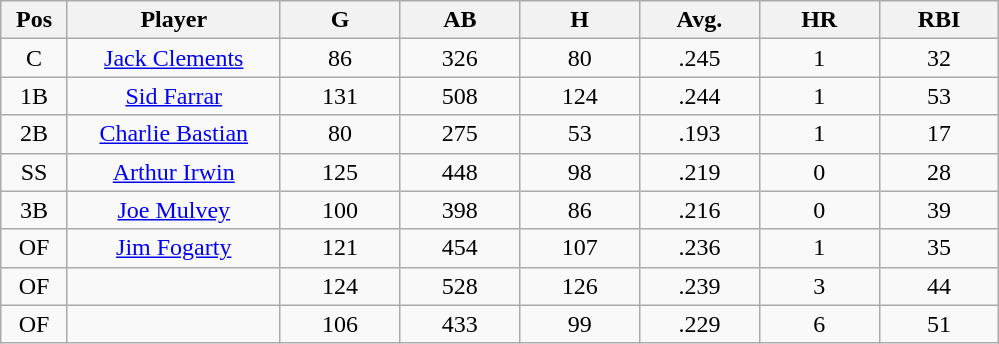<table class="wikitable sortable">
<tr>
<th bgcolor="#DDDDFF" width="5%">Pos</th>
<th bgcolor="#DDDDFF" width="16%">Player</th>
<th bgcolor="#DDDDFF" width="9%">G</th>
<th bgcolor="#DDDDFF" width="9%">AB</th>
<th bgcolor="#DDDDFF" width="9%">H</th>
<th bgcolor="#DDDDFF" width="9%">Avg.</th>
<th bgcolor="#DDDDFF" width="9%">HR</th>
<th bgcolor="#DDDDFF" width="9%">RBI</th>
</tr>
<tr align="center">
<td>C</td>
<td><a href='#'>Jack Clements</a></td>
<td>86</td>
<td>326</td>
<td>80</td>
<td>.245</td>
<td>1</td>
<td>32</td>
</tr>
<tr align=center>
<td>1B</td>
<td><a href='#'>Sid Farrar</a></td>
<td>131</td>
<td>508</td>
<td>124</td>
<td>.244</td>
<td>1</td>
<td>53</td>
</tr>
<tr align=center>
<td>2B</td>
<td><a href='#'>Charlie Bastian</a></td>
<td>80</td>
<td>275</td>
<td>53</td>
<td>.193</td>
<td>1</td>
<td>17</td>
</tr>
<tr align=center>
<td>SS</td>
<td><a href='#'>Arthur Irwin</a></td>
<td>125</td>
<td>448</td>
<td>98</td>
<td>.219</td>
<td>0</td>
<td>28</td>
</tr>
<tr align=center>
<td>3B</td>
<td><a href='#'>Joe Mulvey</a></td>
<td>100</td>
<td>398</td>
<td>86</td>
<td>.216</td>
<td>0</td>
<td>39</td>
</tr>
<tr align=center>
<td>OF</td>
<td><a href='#'>Jim Fogarty</a></td>
<td>121</td>
<td>454</td>
<td>107</td>
<td>.236</td>
<td>1</td>
<td>35</td>
</tr>
<tr align=center>
<td>OF</td>
<td></td>
<td>124</td>
<td>528</td>
<td>126</td>
<td>.239</td>
<td>3</td>
<td>44</td>
</tr>
<tr align="center">
<td>OF</td>
<td></td>
<td>106</td>
<td>433</td>
<td>99</td>
<td>.229</td>
<td>6</td>
<td>51</td>
</tr>
</table>
